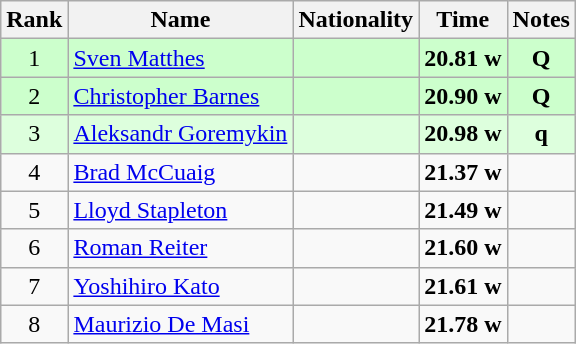<table class="wikitable sortable" style="text-align:center">
<tr>
<th>Rank</th>
<th>Name</th>
<th>Nationality</th>
<th>Time</th>
<th>Notes</th>
</tr>
<tr bgcolor=ccffcc>
<td>1</td>
<td align=left><a href='#'>Sven Matthes</a></td>
<td align=left></td>
<td><strong>20.81</strong> <strong>w</strong></td>
<td><strong>Q</strong></td>
</tr>
<tr bgcolor=ccffcc>
<td>2</td>
<td align=left><a href='#'>Christopher Barnes</a></td>
<td align=left></td>
<td><strong>20.90</strong> <strong>w</strong></td>
<td><strong>Q</strong></td>
</tr>
<tr bgcolor=ddffdd>
<td>3</td>
<td align=left><a href='#'>Aleksandr Goremykin</a></td>
<td align=left></td>
<td><strong>20.98</strong> <strong>w</strong></td>
<td><strong>q</strong></td>
</tr>
<tr>
<td>4</td>
<td align=left><a href='#'>Brad McCuaig</a></td>
<td align=left></td>
<td><strong>21.37</strong> <strong>w</strong></td>
<td></td>
</tr>
<tr>
<td>5</td>
<td align=left><a href='#'>Lloyd Stapleton</a></td>
<td align=left></td>
<td><strong>21.49</strong> <strong>w</strong></td>
<td></td>
</tr>
<tr>
<td>6</td>
<td align=left><a href='#'>Roman Reiter</a></td>
<td align=left></td>
<td><strong>21.60</strong> <strong>w</strong></td>
<td></td>
</tr>
<tr>
<td>7</td>
<td align=left><a href='#'>Yoshihiro Kato</a></td>
<td align=left></td>
<td><strong>21.61</strong> <strong>w</strong></td>
<td></td>
</tr>
<tr>
<td>8</td>
<td align=left><a href='#'>Maurizio De Masi</a></td>
<td align=left></td>
<td><strong>21.78</strong> <strong>w</strong></td>
<td></td>
</tr>
</table>
